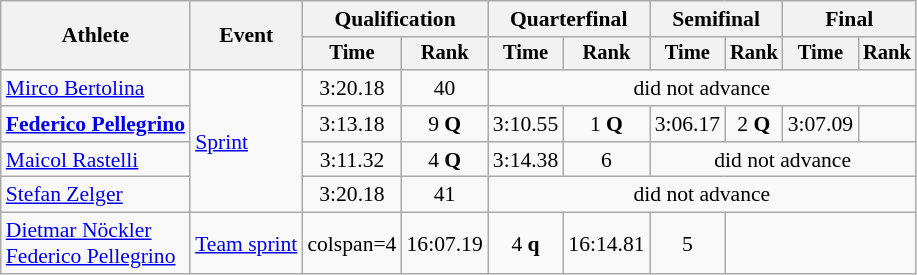<table class="wikitable" style="font-size:90%">
<tr>
<th rowspan="2">Athlete</th>
<th rowspan="2">Event</th>
<th colspan="2">Qualification</th>
<th colspan="2">Quarterfinal</th>
<th colspan="2">Semifinal</th>
<th colspan="2">Final</th>
</tr>
<tr style="font-size:95%">
<th>Time</th>
<th>Rank</th>
<th>Time</th>
<th>Rank</th>
<th>Time</th>
<th>Rank</th>
<th>Time</th>
<th>Rank</th>
</tr>
<tr align=center>
<td align=left><a href='#'>Mirco Bertolina</a></td>
<td align=left rowspan=4><a href='#'>Sprint</a></td>
<td>3:20.18</td>
<td>40</td>
<td colspan=6>did not advance</td>
</tr>
<tr align=center>
<td align=left><strong><a href='#'>Federico Pellegrino</a></strong></td>
<td>3:13.18</td>
<td>9 <strong>Q</strong></td>
<td>3:10.55</td>
<td>1 <strong>Q</strong></td>
<td>3:06.17</td>
<td>2 <strong>Q</strong></td>
<td>3:07.09</td>
<td></td>
</tr>
<tr align=center>
<td align=left><a href='#'>Maicol Rastelli</a></td>
<td>3:11.32</td>
<td>4 <strong>Q</strong></td>
<td>3:14.38</td>
<td>6</td>
<td colspan=4>did not advance</td>
</tr>
<tr align=center>
<td align=left><a href='#'>Stefan Zelger</a></td>
<td>3:20.18</td>
<td>41</td>
<td colspan=6>did not advance</td>
</tr>
<tr align=center>
<td align=left><a href='#'>Dietmar Nöckler</a><br><a href='#'>Federico Pellegrino</a></td>
<td align=left><a href='#'>Team sprint</a></td>
<td>colspan=4 </td>
<td>16:07.19</td>
<td>4 <strong>q</strong></td>
<td>16:14.81</td>
<td>5</td>
</tr>
</table>
